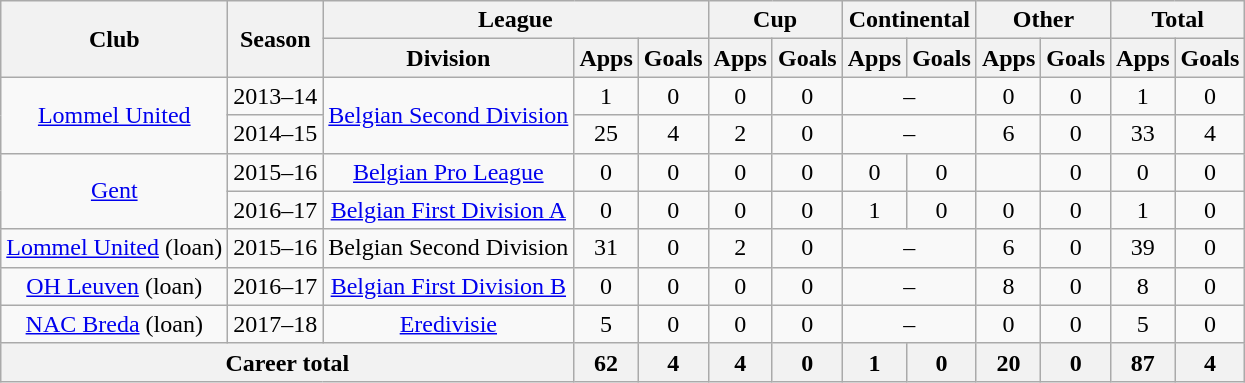<table class="wikitable" style="text-align: center">
<tr>
<th rowspan="2">Club</th>
<th rowspan="2">Season</th>
<th colspan="3">League</th>
<th colspan="2">Cup</th>
<th colspan="2">Continental</th>
<th colspan="2">Other</th>
<th colspan="2">Total</th>
</tr>
<tr>
<th>Division</th>
<th>Apps</th>
<th>Goals</th>
<th>Apps</th>
<th>Goals</th>
<th>Apps</th>
<th>Goals</th>
<th>Apps</th>
<th>Goals</th>
<th>Apps</th>
<th>Goals</th>
</tr>
<tr>
<td rowspan="2"><a href='#'>Lommel United</a></td>
<td>2013–14</td>
<td rowspan="2"><a href='#'>Belgian Second Division</a></td>
<td>1</td>
<td>0</td>
<td>0</td>
<td>0</td>
<td colspan="2">–</td>
<td>0</td>
<td>0</td>
<td>1</td>
<td>0</td>
</tr>
<tr>
<td>2014–15</td>
<td>25</td>
<td>4</td>
<td>2</td>
<td>0</td>
<td colspan="2">–</td>
<td>6</td>
<td>0</td>
<td>33</td>
<td>4</td>
</tr>
<tr>
<td rowspan="2"><a href='#'>Gent</a></td>
<td>2015–16</td>
<td><a href='#'>Belgian Pro League</a></td>
<td>0</td>
<td>0</td>
<td>0</td>
<td>0</td>
<td>0</td>
<td>0</td>
<td></td>
<td>0</td>
<td>0</td>
<td>0</td>
</tr>
<tr>
<td>2016–17</td>
<td><a href='#'>Belgian First Division A</a></td>
<td>0</td>
<td>0</td>
<td>0</td>
<td>0</td>
<td>1</td>
<td>0</td>
<td>0</td>
<td>0</td>
<td>1</td>
<td>0</td>
</tr>
<tr>
<td><a href='#'>Lommel United</a> (loan)</td>
<td>2015–16</td>
<td>Belgian Second Division</td>
<td>31</td>
<td>0</td>
<td>2</td>
<td>0</td>
<td colspan="2">–</td>
<td>6</td>
<td>0</td>
<td>39</td>
<td>0</td>
</tr>
<tr>
<td><a href='#'>OH Leuven</a> (loan)</td>
<td>2016–17</td>
<td><a href='#'>Belgian First Division B</a></td>
<td>0</td>
<td>0</td>
<td>0</td>
<td>0</td>
<td colspan="2">–</td>
<td>8</td>
<td>0</td>
<td>8</td>
<td>0</td>
</tr>
<tr>
<td><a href='#'>NAC Breda</a> (loan)</td>
<td>2017–18</td>
<td><a href='#'>Eredivisie</a></td>
<td>5</td>
<td>0</td>
<td>0</td>
<td>0</td>
<td colspan="2">–</td>
<td>0</td>
<td>0</td>
<td>5</td>
<td>0</td>
</tr>
<tr>
<th colspan="3">Career total</th>
<th>62</th>
<th>4</th>
<th>4</th>
<th>0</th>
<th>1</th>
<th>0</th>
<th>20</th>
<th>0</th>
<th>87</th>
<th>4</th>
</tr>
</table>
